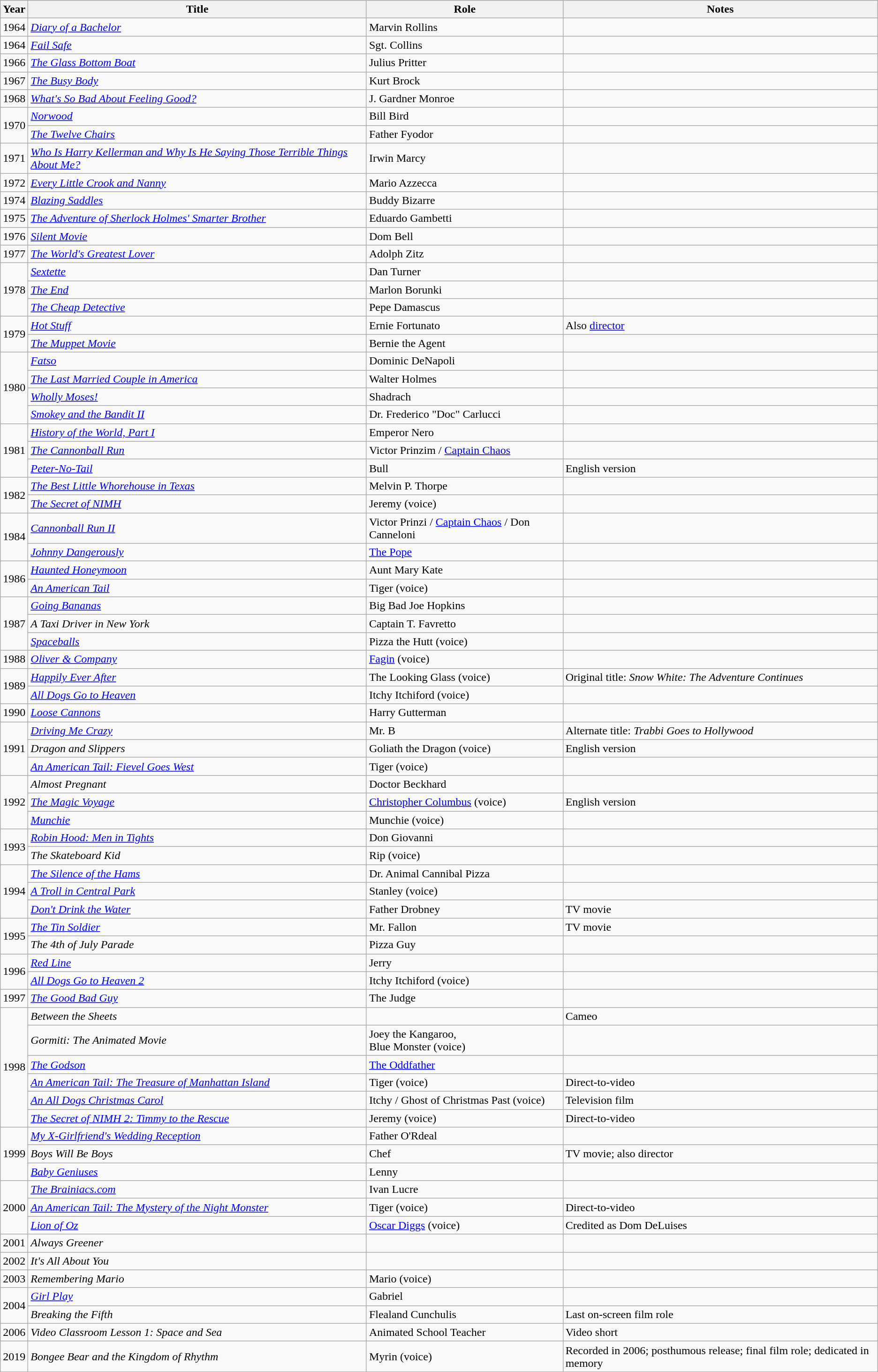<table class="wikitable">
<tr>
<th>Year</th>
<th>Title</th>
<th>Role</th>
<th>Notes</th>
</tr>
<tr>
<td>1964</td>
<td><em><a href='#'>Diary of a Bachelor</a></em></td>
<td>Marvin Rollins</td>
<td></td>
</tr>
<tr>
<td>1964</td>
<td><em><a href='#'>Fail Safe</a></em></td>
<td>Sgt. Collins</td>
<td></td>
</tr>
<tr>
<td>1966</td>
<td><em><a href='#'>The Glass Bottom Boat</a></em></td>
<td>Julius Pritter</td>
<td></td>
</tr>
<tr>
<td>1967</td>
<td><em><a href='#'>The Busy Body</a></em></td>
<td>Kurt Brock</td>
<td></td>
</tr>
<tr>
<td>1968</td>
<td><em><a href='#'>What's So Bad About Feeling Good?</a></em></td>
<td>J. Gardner Monroe</td>
<td></td>
</tr>
<tr>
<td rowspan="2">1970</td>
<td><em><a href='#'>Norwood</a></em></td>
<td>Bill Bird</td>
<td></td>
</tr>
<tr>
<td><em><a href='#'>The Twelve Chairs</a></em></td>
<td>Father Fyodor</td>
<td></td>
</tr>
<tr>
<td>1971</td>
<td><em><a href='#'>Who Is Harry Kellerman and Why Is He Saying Those Terrible Things About Me?</a></em></td>
<td>Irwin Marcy</td>
<td></td>
</tr>
<tr>
<td>1972</td>
<td><em><a href='#'>Every Little Crook and Nanny</a></em></td>
<td>Mario Azzecca</td>
<td></td>
</tr>
<tr>
<td>1974</td>
<td><em><a href='#'>Blazing Saddles</a></em></td>
<td>Buddy Bizarre</td>
<td></td>
</tr>
<tr>
<td>1975</td>
<td><em><a href='#'>The Adventure of Sherlock Holmes' Smarter Brother</a></em></td>
<td>Eduardo Gambetti</td>
<td></td>
</tr>
<tr>
<td>1976</td>
<td><em><a href='#'>Silent Movie</a></em></td>
<td>Dom Bell</td>
<td></td>
</tr>
<tr>
<td>1977</td>
<td><em><a href='#'>The World's Greatest Lover</a></em></td>
<td>Adolph Zitz</td>
<td></td>
</tr>
<tr>
<td rowspan="3">1978</td>
<td><em><a href='#'>Sextette</a></em></td>
<td>Dan Turner</td>
<td></td>
</tr>
<tr>
<td><em><a href='#'>The End</a></em></td>
<td>Marlon Borunki</td>
<td></td>
</tr>
<tr>
<td><em><a href='#'>The Cheap Detective</a></em></td>
<td>Pepe Damascus</td>
<td></td>
</tr>
<tr>
<td rowspan="2">1979</td>
<td><em><a href='#'>Hot Stuff</a></em></td>
<td>Ernie Fortunato</td>
<td>Also <a href='#'>director</a></td>
</tr>
<tr>
<td><em><a href='#'>The Muppet Movie</a></em></td>
<td>Bernie the Agent</td>
<td></td>
</tr>
<tr>
<td rowspan="4">1980</td>
<td><em><a href='#'>Fatso</a></em></td>
<td>Dominic DeNapoli</td>
<td></td>
</tr>
<tr>
<td><em><a href='#'>The Last Married Couple in America</a></em></td>
<td>Walter Holmes</td>
<td></td>
</tr>
<tr>
<td><em><a href='#'>Wholly Moses!</a></em></td>
<td>Shadrach</td>
<td></td>
</tr>
<tr>
<td><em><a href='#'>Smokey and the Bandit II</a></em></td>
<td>Dr. Frederico "Doc" Carlucci</td>
<td></td>
</tr>
<tr>
<td rowspan="3">1981</td>
<td><em><a href='#'>History of the World, Part I</a></em></td>
<td>Emperor Nero</td>
<td></td>
</tr>
<tr>
<td><em><a href='#'>The Cannonball Run</a></em></td>
<td>Victor Prinzim / <a href='#'>Captain Chaos</a></td>
<td></td>
</tr>
<tr>
<td><em><a href='#'>Peter-No-Tail</a></em></td>
<td>Bull</td>
<td>English version</td>
</tr>
<tr>
<td rowspan="2">1982</td>
<td><em><a href='#'>The Best Little Whorehouse in Texas</a></em></td>
<td>Melvin P. Thorpe</td>
<td></td>
</tr>
<tr>
<td><em><a href='#'>The Secret of NIMH</a></em></td>
<td>Jeremy (voice)</td>
<td></td>
</tr>
<tr>
<td rowspan="2">1984</td>
<td><em><a href='#'>Cannonball Run II</a></em></td>
<td>Victor Prinzi / <a href='#'>Captain Chaos</a> / Don Canneloni</td>
<td></td>
</tr>
<tr>
<td><em><a href='#'>Johnny Dangerously</a></em></td>
<td><a href='#'>The Pope</a></td>
<td></td>
</tr>
<tr>
<td rowspan="2">1986</td>
<td><em><a href='#'>Haunted Honeymoon</a></em></td>
<td>Aunt Mary Kate</td>
<td></td>
</tr>
<tr>
<td><em><a href='#'>An American Tail</a></em></td>
<td>Tiger (voice)</td>
<td></td>
</tr>
<tr>
<td rowspan="3">1987</td>
<td><em><a href='#'>Going Bananas</a></em></td>
<td>Big Bad Joe Hopkins</td>
<td></td>
</tr>
<tr>
<td><em>A Taxi Driver in New York</em></td>
<td>Captain T. Favretto</td>
<td></td>
</tr>
<tr>
<td><em><a href='#'>Spaceballs</a></em></td>
<td>Pizza the Hutt (voice)</td>
<td></td>
</tr>
<tr>
<td>1988</td>
<td><em><a href='#'>Oliver & Company</a></em></td>
<td><a href='#'>Fagin</a> (voice)</td>
<td></td>
</tr>
<tr>
<td rowspan="2">1989</td>
<td><em><a href='#'>Happily Ever After</a></em></td>
<td>The Looking Glass (voice)</td>
<td>Original title: <em>Snow White: The Adventure Continues</em></td>
</tr>
<tr>
<td><em><a href='#'>All Dogs Go to Heaven</a></em></td>
<td>Itchy Itchiford (voice)</td>
<td></td>
</tr>
<tr>
<td>1990</td>
<td><em><a href='#'>Loose Cannons</a></em></td>
<td>Harry Gutterman</td>
<td></td>
</tr>
<tr>
<td rowspan="3">1991</td>
<td><em><a href='#'>Driving Me Crazy</a></em></td>
<td>Mr. B</td>
<td>Alternate title: <em>Trabbi Goes to Hollywood</em></td>
</tr>
<tr>
<td><em>Dragon and Slippers</em></td>
<td>Goliath the Dragon (voice)</td>
<td>English version</td>
</tr>
<tr>
<td><em><a href='#'>An American Tail: Fievel Goes West</a></em></td>
<td>Tiger (voice)</td>
<td></td>
</tr>
<tr>
<td rowspan="3">1992</td>
<td><em>Almost Pregnant</em></td>
<td>Doctor Beckhard</td>
<td></td>
</tr>
<tr>
<td><em><a href='#'>The Magic Voyage</a></em></td>
<td><a href='#'>Christopher Columbus</a> (voice)</td>
<td>English version</td>
</tr>
<tr>
<td><em><a href='#'>Munchie</a></em></td>
<td>Munchie (voice)</td>
<td></td>
</tr>
<tr>
<td rowspan="2">1993</td>
<td><em><a href='#'>Robin Hood: Men in Tights</a></em></td>
<td>Don Giovanni</td>
<td></td>
</tr>
<tr>
<td><em>The Skateboard Kid</em></td>
<td>Rip (voice)</td>
<td></td>
</tr>
<tr>
<td rowspan="3">1994</td>
<td><em><a href='#'>The Silence of the Hams</a></em></td>
<td>Dr. Animal Cannibal Pizza</td>
<td></td>
</tr>
<tr>
<td><em><a href='#'>A Troll in Central Park</a></em></td>
<td>Stanley (voice)</td>
<td></td>
</tr>
<tr>
<td><em><a href='#'>Don't Drink the Water</a></em></td>
<td>Father Drobney</td>
<td>TV movie</td>
</tr>
<tr>
<td rowspan="2">1995</td>
<td><em><a href='#'>The Tin Soldier</a></em></td>
<td>Mr. Fallon</td>
<td>TV movie</td>
</tr>
<tr>
<td><em>The 4th of July Parade</em></td>
<td>Pizza Guy</td>
<td></td>
</tr>
<tr>
<td rowspan="2">1996</td>
<td><em><a href='#'>Red Line</a></em></td>
<td>Jerry</td>
<td></td>
</tr>
<tr>
<td><em><a href='#'>All Dogs Go to Heaven 2</a></em></td>
<td>Itchy Itchiford (voice)</td>
<td></td>
</tr>
<tr>
<td>1997</td>
<td><em><a href='#'>The Good Bad Guy</a></em></td>
<td>The Judge</td>
<td></td>
</tr>
<tr>
<td rowspan="6">1998</td>
<td><em>Between the Sheets</em></td>
<td></td>
<td>Cameo</td>
</tr>
<tr>
<td><em>Gormiti: The Animated Movie</em></td>
<td>Joey the Kangaroo,<br>Blue Monster (voice)</td>
<td></td>
</tr>
<tr>
<td><em><a href='#'>The Godson</a></em></td>
<td><a href='#'>The Oddfather</a></td>
<td></td>
</tr>
<tr>
<td><em><a href='#'>An American Tail: The Treasure of Manhattan Island</a></em></td>
<td>Tiger (voice)</td>
<td>Direct-to-video</td>
</tr>
<tr>
<td><em><a href='#'>An All Dogs Christmas Carol</a></em></td>
<td>Itchy / Ghost of Christmas Past (voice)</td>
<td>Television film</td>
</tr>
<tr>
<td><em><a href='#'>The Secret of NIMH 2: Timmy to the Rescue</a></em></td>
<td>Jeremy (voice)</td>
<td>Direct-to-video</td>
</tr>
<tr>
<td rowspan="3">1999</td>
<td><em><a href='#'>My X-Girlfriend's Wedding Reception</a></em></td>
<td>Father O'Rdeal</td>
<td></td>
</tr>
<tr>
<td><em>Boys Will Be Boys</em></td>
<td>Chef</td>
<td>TV movie; also director</td>
</tr>
<tr>
<td><em><a href='#'>Baby Geniuses</a></em></td>
<td>Lenny</td>
<td></td>
</tr>
<tr>
<td rowspan="3">2000</td>
<td><em><a href='#'>The Brainiacs.com</a></em></td>
<td>Ivan Lucre</td>
<td></td>
</tr>
<tr>
<td><em><a href='#'>An American Tail: The Mystery of the Night Monster</a></em></td>
<td>Tiger (voice)</td>
<td>Direct-to-video</td>
</tr>
<tr>
<td><em><a href='#'>Lion of Oz</a></em></td>
<td><a href='#'>Oscar Diggs</a> (voice)</td>
<td>Credited as Dom DeLuises</td>
</tr>
<tr>
<td>2001</td>
<td><em>Always Greener</em></td>
<td></td>
<td></td>
</tr>
<tr>
<td>2002</td>
<td><em>It's All About You</em></td>
<td></td>
<td></td>
</tr>
<tr>
<td>2003</td>
<td><em>Remembering Mario</em></td>
<td>Mario (voice)</td>
<td></td>
</tr>
<tr>
<td rowspan="2">2004</td>
<td><em><a href='#'>Girl Play</a></em></td>
<td>Gabriel</td>
<td></td>
</tr>
<tr>
<td><em>Breaking the Fifth</em></td>
<td>Flealand Cunchulis</td>
<td>Last on-screen film role</td>
</tr>
<tr>
<td>2006</td>
<td><em>Video Classroom Lesson 1: Space and Sea</em></td>
<td>Animated School Teacher</td>
<td>Video short</td>
</tr>
<tr>
<td>2019</td>
<td><em>Bongee Bear and the Kingdom of Rhythm</em></td>
<td>Myrin (voice)</td>
<td>Recorded in 2006; posthumous release; final film role; dedicated in memory</td>
</tr>
</table>
